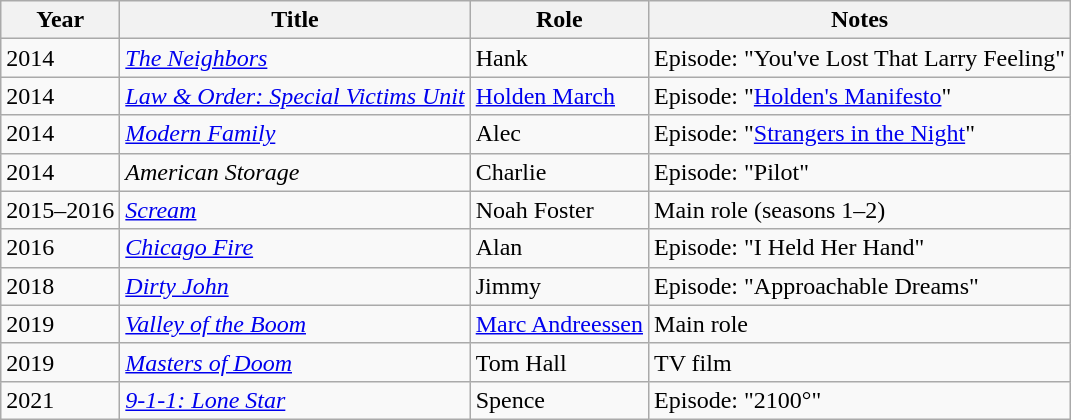<table class="wikitable sortable">
<tr>
<th>Year</th>
<th>Title</th>
<th>Role</th>
<th class="unsortable">Notes</th>
</tr>
<tr>
<td>2014</td>
<td data-sort-value="Neighbors, The"><em><a href='#'>The Neighbors</a></em></td>
<td>Hank</td>
<td>Episode: "You've Lost That Larry Feeling"</td>
</tr>
<tr>
<td>2014</td>
<td><em><a href='#'>Law & Order: Special Victims Unit</a></em></td>
<td><a href='#'>Holden March</a></td>
<td>Episode: "<a href='#'>Holden's Manifesto</a>"</td>
</tr>
<tr>
<td>2014</td>
<td><em><a href='#'>Modern Family</a></em></td>
<td>Alec</td>
<td>Episode: "<a href='#'>Strangers in the Night</a>"</td>
</tr>
<tr>
<td>2014</td>
<td><em>American Storage</em></td>
<td>Charlie</td>
<td>Episode: "Pilot"</td>
</tr>
<tr>
<td>2015–2016</td>
<td><em><a href='#'>Scream</a></em></td>
<td>Noah Foster</td>
<td>Main role (seasons 1–2)</td>
</tr>
<tr>
<td>2016</td>
<td><em><a href='#'>Chicago Fire</a></em></td>
<td>Alan</td>
<td>Episode: "I Held Her Hand"</td>
</tr>
<tr>
<td>2018</td>
<td><em><a href='#'>Dirty John</a></em></td>
<td>Jimmy</td>
<td>Episode: "Approachable Dreams"</td>
</tr>
<tr>
<td>2019</td>
<td><em><a href='#'>Valley of the Boom</a></em></td>
<td><a href='#'>Marc Andreessen</a></td>
<td>Main role</td>
</tr>
<tr>
<td>2019</td>
<td><em><a href='#'>Masters of Doom</a></em></td>
<td>Tom Hall</td>
<td>TV film</td>
</tr>
<tr>
<td>2021</td>
<td><em><a href='#'>9-1-1: Lone Star</a></em></td>
<td>Spence</td>
<td>Episode: "2100°"</td>
</tr>
</table>
